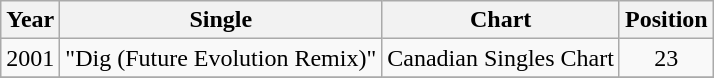<table class="wikitable">
<tr>
<th>Year</th>
<th>Single</th>
<th>Chart</th>
<th>Position</th>
</tr>
<tr>
<td>2001</td>
<td>"Dig (Future Evolution Remix)"</td>
<td>Canadian Singles Chart</td>
<td align="center">23</td>
</tr>
<tr>
</tr>
</table>
